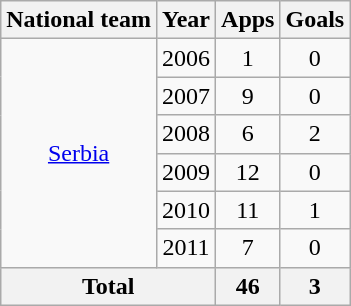<table class="wikitable" style="text-align:center">
<tr>
<th>National team</th>
<th>Year</th>
<th>Apps</th>
<th>Goals</th>
</tr>
<tr>
<td rowspan="6"><a href='#'>Serbia</a></td>
<td>2006</td>
<td>1</td>
<td>0</td>
</tr>
<tr>
<td>2007</td>
<td>9</td>
<td>0</td>
</tr>
<tr>
<td>2008</td>
<td>6</td>
<td>2</td>
</tr>
<tr>
<td>2009</td>
<td>12</td>
<td>0</td>
</tr>
<tr>
<td>2010</td>
<td>11</td>
<td>1</td>
</tr>
<tr>
<td>2011</td>
<td>7</td>
<td>0</td>
</tr>
<tr>
<th colspan="2">Total</th>
<th>46</th>
<th>3</th>
</tr>
</table>
